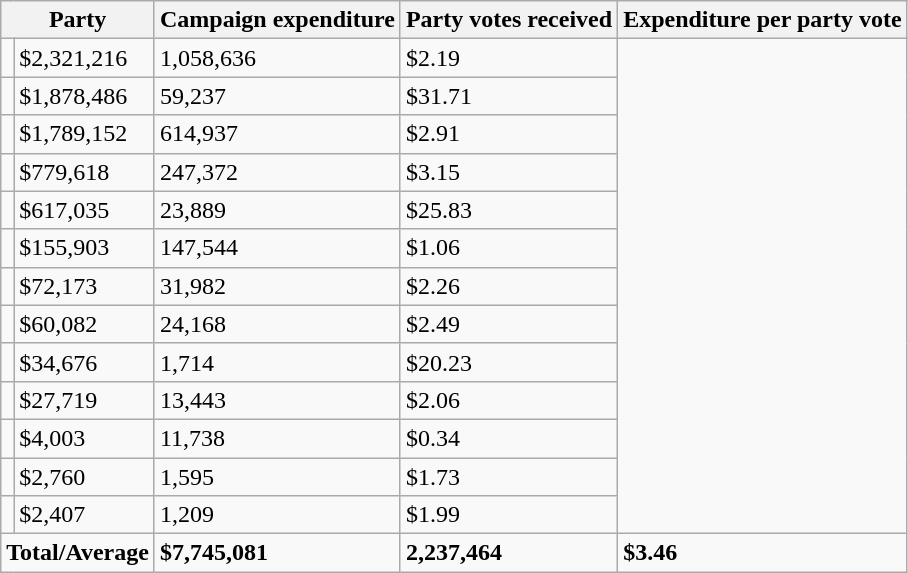<table class="wikitable">
<tr>
<th colspan=2>Party</th>
<th>Campaign expenditure</th>
<th>Party votes received</th>
<th>Expenditure per party vote</th>
</tr>
<tr>
<td></td>
<td>$2,321,216</td>
<td>1,058,636</td>
<td>$2.19</td>
</tr>
<tr>
<td></td>
<td>$1,878,486</td>
<td>59,237</td>
<td>$31.71</td>
</tr>
<tr>
<td></td>
<td>$1,789,152</td>
<td>614,937</td>
<td>$2.91</td>
</tr>
<tr>
<td></td>
<td>$779,618</td>
<td>247,372</td>
<td>$3.15</td>
</tr>
<tr>
<td></td>
<td>$617,035</td>
<td>23,889</td>
<td>$25.83</td>
</tr>
<tr>
<td></td>
<td>$155,903</td>
<td>147,544</td>
<td>$1.06</td>
</tr>
<tr>
<td></td>
<td>$72,173</td>
<td>31,982</td>
<td>$2.26</td>
</tr>
<tr>
<td></td>
<td>$60,082</td>
<td>24,168</td>
<td>$2.49</td>
</tr>
<tr>
<td></td>
<td>$34,676</td>
<td>1,714</td>
<td>$20.23</td>
</tr>
<tr>
<td></td>
<td>$27,719</td>
<td>13,443</td>
<td>$2.06</td>
</tr>
<tr>
<td></td>
<td>$4,003</td>
<td>11,738</td>
<td>$0.34</td>
</tr>
<tr>
<td></td>
<td>$2,760</td>
<td>1,595</td>
<td>$1.73</td>
</tr>
<tr>
<td></td>
<td>$2,407</td>
<td>1,209</td>
<td>$1.99</td>
</tr>
<tr>
<td colspan=2><strong>Total/Average</strong></td>
<td><strong>$7,745,081</strong></td>
<td><strong>2,237,464</strong></td>
<td><strong>$3.46</strong></td>
</tr>
</table>
